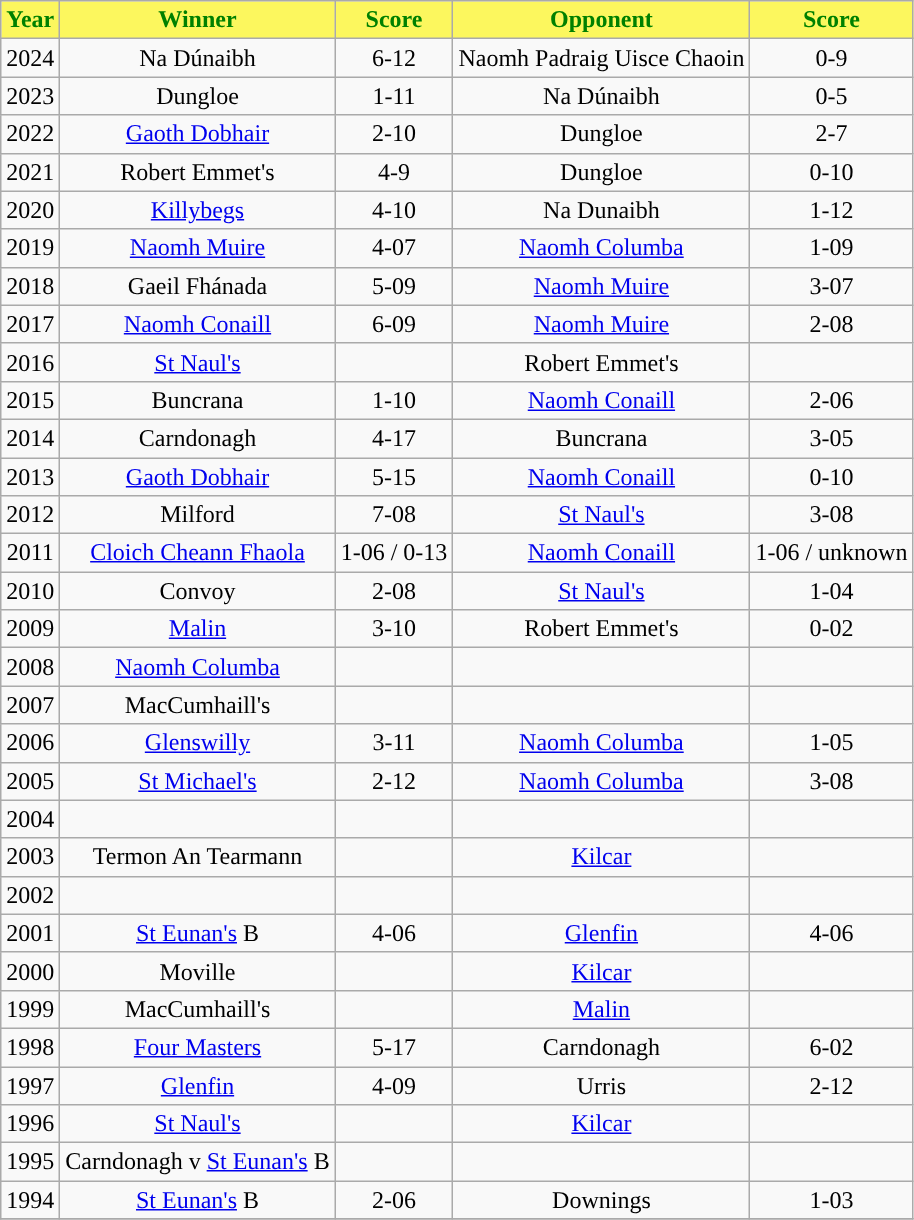<table class="wikitable" style="text-align:center;">
<tr>
<th style="background:#FCF75E;color:green;">Year</th>
<th style="background:#FCF75E;color:green;">Winner</th>
<th style="background:#FCF75E;color:green;">Score</th>
<th style="background:#FCF75E;color:green;">Opponent</th>
<th style="background:#FCF75E;color:green;">Score</th>
</tr>
<tr>
<td>2024</td>
<td>Na Dúnaibh</td>
<td>6-12</td>
<td>Naomh Padraig Uisce Chaoin</td>
<td>0-9</td>
</tr>
<tr>
<td>2023</td>
<td>Dungloe</td>
<td>1-11</td>
<td>Na Dúnaibh</td>
<td>0-5</td>
</tr>
<tr>
<td>2022</td>
<td><a href='#'>Gaoth Dobhair</a></td>
<td>2-10</td>
<td>Dungloe</td>
<td>2-7</td>
</tr>
<tr>
<td>2021</td>
<td>Robert Emmet's</td>
<td>4-9</td>
<td>Dungloe</td>
<td>0-10</td>
</tr>
<tr>
<td>2020 </td>
<td><a href='#'>Killybegs</a></td>
<td>4-10</td>
<td>Na Dunaibh</td>
<td>1-12</td>
</tr>
<tr>
<td>2019</td>
<td><a href='#'>Naomh Muire</a></td>
<td>4-07</td>
<td><a href='#'>Naomh Columba</a></td>
<td>1-09</td>
</tr>
<tr>
<td>2018</td>
<td>Gaeil Fhánada</td>
<td>5-09</td>
<td><a href='#'>Naomh Muire</a></td>
<td>3-07</td>
</tr>
<tr>
<td>2017</td>
<td><a href='#'>Naomh Conaill</a></td>
<td>6-09</td>
<td><a href='#'>Naomh Muire</a></td>
<td>2-08</td>
</tr>
<tr>
<td>2016</td>
<td><a href='#'>St Naul's</a></td>
<td></td>
<td>Robert Emmet's</td>
<td></td>
</tr>
<tr>
<td>2015</td>
<td>Buncrana</td>
<td>1-10</td>
<td><a href='#'>Naomh Conaill</a></td>
<td>2-06</td>
</tr>
<tr>
<td>2014</td>
<td>Carndonagh</td>
<td>4-17</td>
<td>Buncrana</td>
<td>3-05</td>
</tr>
<tr>
<td>2013</td>
<td><a href='#'>Gaoth Dobhair</a></td>
<td>5-15</td>
<td><a href='#'>Naomh Conaill</a></td>
<td>0-10</td>
</tr>
<tr>
<td>2012</td>
<td>Milford</td>
<td>7-08</td>
<td><a href='#'>St Naul's</a></td>
<td>3-08</td>
</tr>
<tr>
<td>2011</td>
<td><a href='#'>Cloich Cheann Fhaola</a></td>
<td>1-06 / 0-13</td>
<td><a href='#'>Naomh Conaill</a></td>
<td>1-06 / unknown</td>
</tr>
<tr>
<td>2010</td>
<td>Convoy</td>
<td>2-08</td>
<td><a href='#'>St Naul's</a></td>
<td>1-04</td>
</tr>
<tr>
<td>2009</td>
<td><a href='#'>Malin</a></td>
<td>3-10</td>
<td>Robert Emmet's</td>
<td>0-02</td>
</tr>
<tr>
<td>2008</td>
<td><a href='#'>Naomh Columba</a></td>
<td></td>
<td></td>
<td></td>
</tr>
<tr>
<td>2007</td>
<td>MacCumhaill's</td>
<td></td>
<td></td>
<td></td>
</tr>
<tr>
<td>2006</td>
<td><a href='#'>Glenswilly</a></td>
<td>3-11</td>
<td><a href='#'>Naomh Columba</a></td>
<td>1-05</td>
</tr>
<tr>
<td>2005</td>
<td><a href='#'>St Michael's</a></td>
<td>2-12</td>
<td><a href='#'>Naomh Columba</a></td>
<td>3-08</td>
</tr>
<tr>
<td>2004</td>
<td></td>
<td></td>
<td></td>
<td></td>
</tr>
<tr>
<td>2003</td>
<td>Termon An Tearmann</td>
<td></td>
<td><a href='#'>Kilcar</a></td>
<td></td>
</tr>
<tr>
<td>2002</td>
<td></td>
<td></td>
<td></td>
<td></td>
</tr>
<tr>
<td>2001 </td>
<td><a href='#'>St Eunan's</a> B</td>
<td>4-06</td>
<td><a href='#'>Glenfin</a></td>
<td>4-06</td>
</tr>
<tr>
<td>2000</td>
<td>Moville</td>
<td></td>
<td><a href='#'>Kilcar</a></td>
<td></td>
</tr>
<tr>
<td>1999</td>
<td>MacCumhaill's</td>
<td></td>
<td><a href='#'>Malin</a></td>
<td></td>
</tr>
<tr>
<td>1998</td>
<td><a href='#'>Four Masters</a></td>
<td>5-17</td>
<td>Carndonagh</td>
<td>6-02</td>
</tr>
<tr>
<td>1997</td>
<td><a href='#'>Glenfin</a></td>
<td>4-09</td>
<td>Urris</td>
<td>2-12</td>
</tr>
<tr>
<td>1996</td>
<td><a href='#'>St Naul's</a></td>
<td></td>
<td><a href='#'>Kilcar</a></td>
<td></td>
</tr>
<tr>
<td>1995</td>
<td>Carndonagh v <a href='#'>St Eunan's</a> B</td>
<td></td>
<td></td>
<td></td>
</tr>
<tr>
<td>1994</td>
<td><a href='#'>St Eunan's</a> B</td>
<td>2-06</td>
<td>Downings</td>
<td>1-03</td>
</tr>
<tr>
</tr>
</table>
